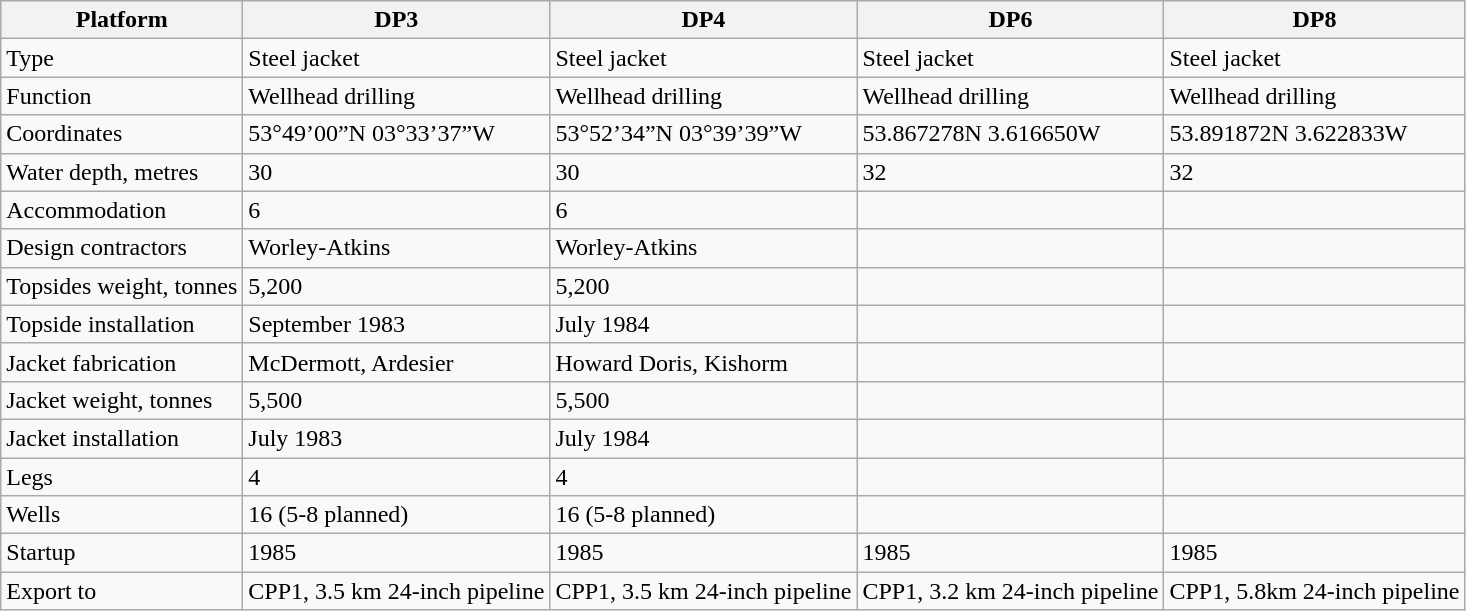<table class="wikitable">
<tr>
<th>Platform</th>
<th>DP3</th>
<th>DP4</th>
<th>DP6</th>
<th>DP8</th>
</tr>
<tr>
<td>Type</td>
<td>Steel jacket</td>
<td>Steel jacket</td>
<td>Steel jacket</td>
<td>Steel jacket</td>
</tr>
<tr>
<td>Function</td>
<td>Wellhead drilling</td>
<td>Wellhead drilling</td>
<td>Wellhead drilling</td>
<td>Wellhead drilling</td>
</tr>
<tr>
<td>Coordinates</td>
<td>53°49’00”N 03°33’37”W</td>
<td>53°52’34”N 03°39’39”W</td>
<td>53.867278N 3.616650W</td>
<td>53.891872N 3.622833W</td>
</tr>
<tr>
<td>Water depth, metres</td>
<td>30</td>
<td>30</td>
<td>32</td>
<td>32</td>
</tr>
<tr>
<td>Accommodation</td>
<td>6</td>
<td>6</td>
<td></td>
<td></td>
</tr>
<tr>
<td>Design contractors</td>
<td>Worley-Atkins</td>
<td>Worley-Atkins</td>
<td></td>
<td></td>
</tr>
<tr>
<td>Topsides weight, tonnes</td>
<td>5,200</td>
<td>5,200</td>
<td></td>
<td></td>
</tr>
<tr>
<td>Topside installation</td>
<td>September 1983</td>
<td>July 1984</td>
<td></td>
<td></td>
</tr>
<tr>
<td>Jacket fabrication</td>
<td>McDermott, Ardesier</td>
<td>Howard Doris, Kishorm</td>
<td></td>
<td></td>
</tr>
<tr>
<td>Jacket weight, tonnes</td>
<td>5,500</td>
<td>5,500</td>
<td></td>
<td></td>
</tr>
<tr>
<td>Jacket installation</td>
<td>July 1983</td>
<td>July 1984</td>
<td></td>
<td></td>
</tr>
<tr>
<td>Legs</td>
<td>4</td>
<td>4</td>
<td></td>
<td></td>
</tr>
<tr>
<td>Wells</td>
<td>16 (5-8 planned)</td>
<td>16 (5-8 planned)</td>
<td></td>
<td></td>
</tr>
<tr>
<td>Startup</td>
<td>1985</td>
<td>1985</td>
<td>1985</td>
<td>1985</td>
</tr>
<tr>
<td>Export to</td>
<td>CPP1, 3.5 km 24-inch pipeline</td>
<td>CPP1, 3.5 km 24-inch pipeline</td>
<td>CPP1, 3.2 km 24-inch pipeline</td>
<td>CPP1, 5.8km 24-inch pipeline</td>
</tr>
</table>
